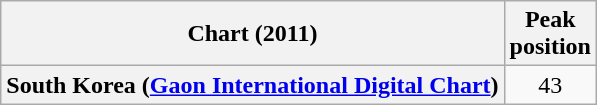<table class="wikitable plainrowheaders">
<tr>
<th>Chart (2011)</th>
<th>Peak<br>position</th>
</tr>
<tr>
<th scope="row">South Korea (<a href='#'>Gaon International Digital Chart</a>)</th>
<td style="text-align:center;">43</td>
</tr>
</table>
